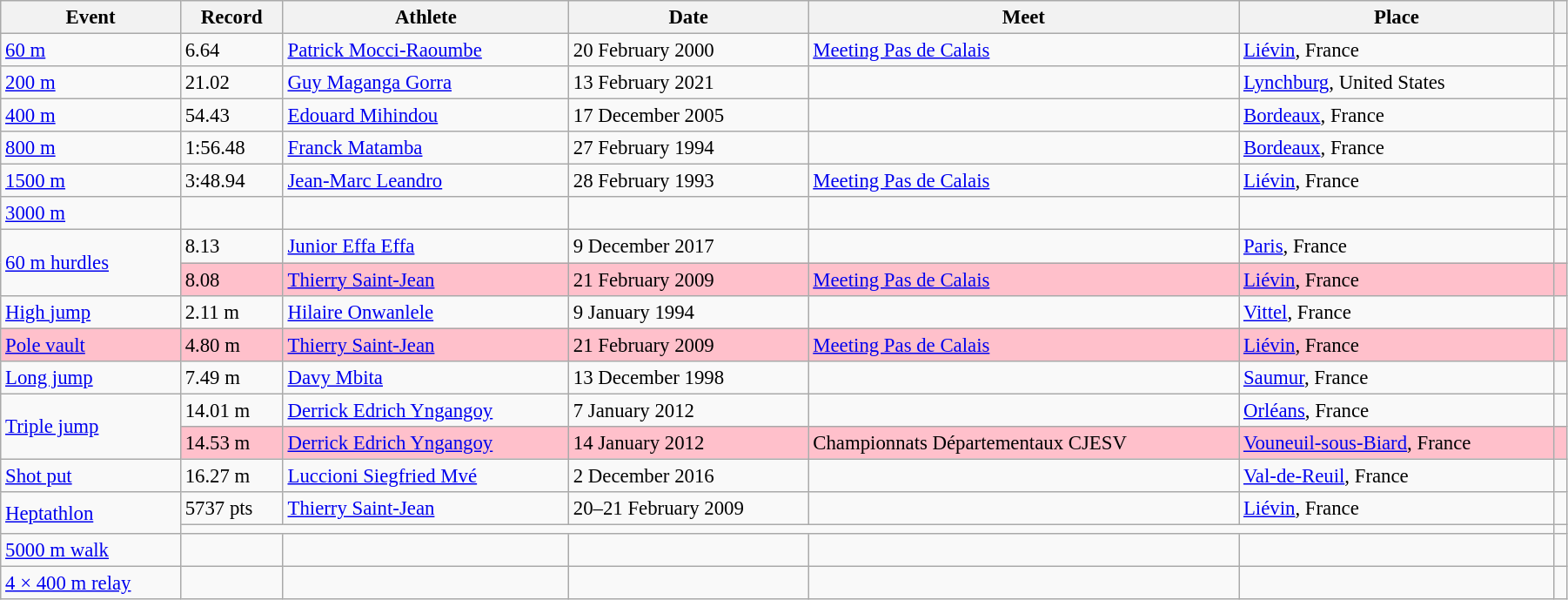<table class="wikitable" style="font-size:95%; width: 95%;">
<tr>
<th>Event</th>
<th>Record</th>
<th>Athlete</th>
<th>Date</th>
<th>Meet</th>
<th>Place</th>
<th></th>
</tr>
<tr>
<td><a href='#'>60 m</a></td>
<td>6.64</td>
<td><a href='#'>Patrick Mocci-Raoumbe</a></td>
<td>20 February 2000</td>
<td><a href='#'>Meeting Pas de Calais</a></td>
<td><a href='#'>Liévin</a>, France</td>
<td></td>
</tr>
<tr>
<td><a href='#'>200 m</a></td>
<td>21.02</td>
<td><a href='#'>Guy Maganga Gorra</a></td>
<td>13 February 2021</td>
<td></td>
<td><a href='#'>Lynchburg</a>, United States</td>
<td></td>
</tr>
<tr>
<td><a href='#'>400 m</a></td>
<td>54.43</td>
<td><a href='#'>Edouard Mihindou</a></td>
<td>17 December 2005</td>
<td></td>
<td><a href='#'>Bordeaux</a>, France</td>
<td></td>
</tr>
<tr>
<td><a href='#'>800 m</a></td>
<td>1:56.48</td>
<td><a href='#'>Franck Matamba</a></td>
<td>27 February 1994</td>
<td></td>
<td><a href='#'>Bordeaux</a>, France</td>
<td></td>
</tr>
<tr>
<td><a href='#'>1500 m</a></td>
<td>3:48.94</td>
<td><a href='#'>Jean-Marc Leandro</a></td>
<td>28 February 1993</td>
<td><a href='#'>Meeting Pas de Calais</a></td>
<td><a href='#'>Liévin</a>, France</td>
<td></td>
</tr>
<tr>
<td><a href='#'>3000 m</a></td>
<td></td>
<td></td>
<td></td>
<td></td>
<td></td>
<td></td>
</tr>
<tr>
<td rowspan=2><a href='#'>60 m hurdles</a></td>
<td>8.13</td>
<td><a href='#'>Junior Effa Effa</a></td>
<td>9 December 2017</td>
<td></td>
<td><a href='#'>Paris</a>, France</td>
<td></td>
</tr>
<tr style="background:pink">
<td>8.08</td>
<td><a href='#'>Thierry Saint-Jean</a></td>
<td>21 February 2009</td>
<td><a href='#'>Meeting Pas de Calais</a></td>
<td><a href='#'>Liévin</a>, France</td>
<td></td>
</tr>
<tr>
<td><a href='#'>High jump</a></td>
<td>2.11 m</td>
<td><a href='#'>Hilaire Onwanlele</a></td>
<td>9 January 1994</td>
<td></td>
<td><a href='#'>Vittel</a>, France</td>
<td></td>
</tr>
<tr style="background:pink">
<td><a href='#'>Pole vault</a></td>
<td>4.80 m</td>
<td><a href='#'>Thierry Saint-Jean</a></td>
<td>21 February 2009</td>
<td><a href='#'>Meeting Pas de Calais</a></td>
<td><a href='#'>Liévin</a>, France</td>
<td></td>
</tr>
<tr>
<td><a href='#'>Long jump</a></td>
<td>7.49 m </td>
<td><a href='#'>Davy Mbita</a></td>
<td>13 December 1998</td>
<td></td>
<td><a href='#'>Saumur</a>, France</td>
<td></td>
</tr>
<tr>
<td rowspan=2><a href='#'>Triple jump</a></td>
<td>14.01 m</td>
<td><a href='#'>Derrick Edrich Yngangoy</a></td>
<td>7 January 2012</td>
<td></td>
<td><a href='#'>Orléans</a>, France</td>
<td></td>
</tr>
<tr style="background:pink">
<td>14.53 m</td>
<td><a href='#'>Derrick Edrich Yngangoy</a></td>
<td>14 January 2012</td>
<td>Championnats Départementaux CJESV</td>
<td><a href='#'>Vouneuil-sous-Biard</a>, France</td>
<td></td>
</tr>
<tr>
<td><a href='#'>Shot put</a></td>
<td>16.27 m </td>
<td><a href='#'>Luccioni Siegfried Mvé</a></td>
<td>2 December 2016</td>
<td></td>
<td><a href='#'>Val-de-Reuil</a>, France</td>
<td></td>
</tr>
<tr>
<td rowspan=2><a href='#'>Heptathlon</a></td>
<td>5737 pts</td>
<td><a href='#'>Thierry Saint-Jean</a></td>
<td>20–21 February 2009</td>
<td></td>
<td><a href='#'>Liévin</a>, France</td>
<td></td>
</tr>
<tr>
<td colspan=5></td>
<td></td>
</tr>
<tr>
<td><a href='#'>5000 m walk</a></td>
<td></td>
<td></td>
<td></td>
<td></td>
<td></td>
<td></td>
</tr>
<tr>
<td><a href='#'>4 × 400 m relay</a></td>
<td></td>
<td></td>
<td></td>
<td></td>
<td></td>
<td></td>
</tr>
</table>
